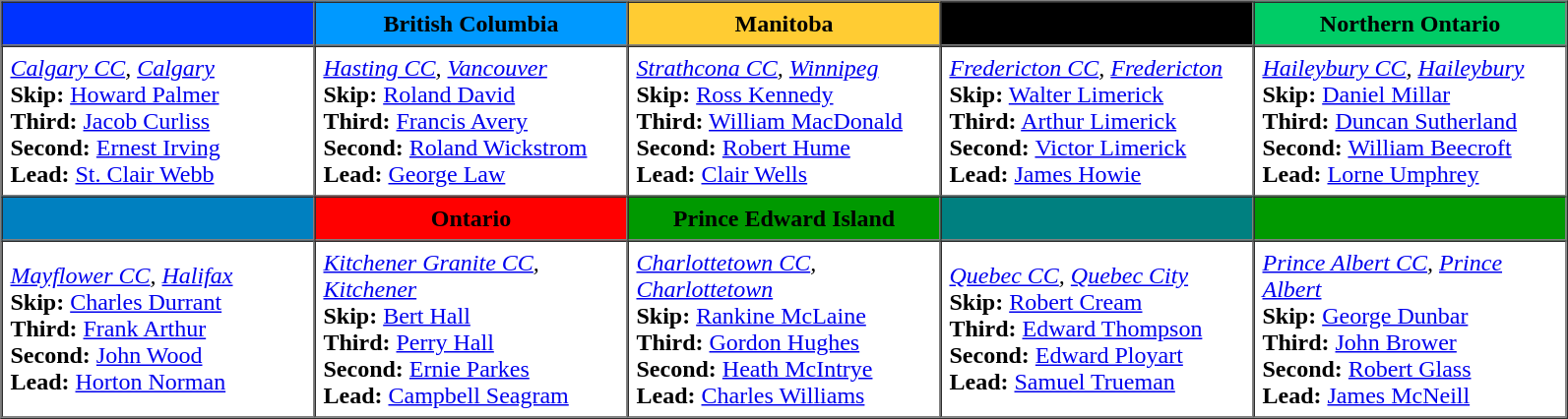<table - border=1 cellpadding=5 cellspacing=0>
<tr>
<th bgcolor=#0033FF width=200></th>
<th style="background:#09f; width:200px;">British Columbia</th>
<th style="background:#FFCC33; width:200px;">Manitoba</th>
<th bgcolor=#000000 width=200></th>
<th style="background:#0c6; width:200px;">Northern Ontario</th>
</tr>
<tr>
<td><em><a href='#'>Calgary CC</a>, <a href='#'>Calgary</a></em><br><strong>Skip:</strong> <a href='#'>Howard Palmer</a><br>
<strong>Third:</strong> <a href='#'>Jacob Curliss</a><br>
<strong>Second:</strong> <a href='#'>Ernest Irving</a><br>
<strong>Lead:</strong> <a href='#'>St. Clair Webb</a></td>
<td><em><a href='#'>Hasting CC</a>, <a href='#'>Vancouver</a></em><br><strong>Skip:</strong> <a href='#'>Roland David</a><br>
<strong>Third:</strong> <a href='#'>Francis Avery</a><br>
<strong>Second:</strong> <a href='#'>Roland Wickstrom</a><br>
<strong>Lead:</strong> <a href='#'>George Law</a></td>
<td><em><a href='#'>Strathcona CC</a>, <a href='#'>Winnipeg</a></em><br><strong>Skip:</strong> <a href='#'>Ross Kennedy</a><br>
<strong>Third:</strong> <a href='#'>William MacDonald</a><br>
<strong>Second:</strong> <a href='#'>Robert Hume</a><br>
<strong>Lead:</strong> <a href='#'>Clair Wells</a></td>
<td><em><a href='#'>Fredericton CC</a>, <a href='#'>Fredericton</a></em><br><strong>Skip:</strong> <a href='#'>Walter Limerick</a><br>
<strong>Third:</strong> <a href='#'>Arthur Limerick</a><br>
<strong>Second:</strong> <a href='#'>Victor Limerick</a><br>
<strong>Lead:</strong> <a href='#'>James Howie</a></td>
<td><em><a href='#'>Haileybury CC</a>, <a href='#'>Haileybury</a></em><br><strong>Skip:</strong> <a href='#'>Daniel Millar</a><br>
<strong>Third:</strong> <a href='#'>Duncan Sutherland</a><br>
<strong>Second:</strong> <a href='#'>William Beecroft</a><br>
<strong>Lead:</strong> <a href='#'>Lorne Umphrey</a></td>
</tr>
<tr border=1 cellpadding=5 cellspacing=0>
<th bgcolor=#0080C0 width=200></th>
<th bgcolor=#FF0000 width=200>Ontario</th>
<th style="background:#090; width:200px;">Prince Edward Island</th>
<th style="background:#008080; width:200px;"></th>
<th bgcolor=#009900 width=200></th>
</tr>
<tr>
<td><em><a href='#'>Mayflower CC</a>, <a href='#'>Halifax</a></em><br><strong>Skip:</strong> <a href='#'>Charles Durrant</a><br>
<strong>Third:</strong> <a href='#'>Frank Arthur</a><br>
<strong>Second:</strong> <a href='#'>John Wood</a><br>
<strong>Lead:</strong> <a href='#'>Horton Norman</a></td>
<td><em><a href='#'>Kitchener Granite CC</a>, <a href='#'>Kitchener</a></em><br><strong>Skip:</strong> <a href='#'>Bert Hall</a><br>
<strong>Third:</strong> <a href='#'>Perry Hall</a><br>
<strong>Second:</strong> <a href='#'>Ernie Parkes</a><br>
<strong>Lead:</strong> <a href='#'>Campbell Seagram</a></td>
<td><em><a href='#'>Charlottetown CC</a>, <a href='#'>Charlottetown</a></em><br><strong>Skip:</strong> <a href='#'>Rankine McLaine</a><br>
<strong>Third:</strong> <a href='#'>Gordon Hughes</a><br>
<strong>Second:</strong> <a href='#'>Heath McIntrye</a><br>
<strong>Lead:</strong> <a href='#'>Charles Williams</a></td>
<td><em><a href='#'>Quebec CC</a>, <a href='#'>Quebec City</a></em><br><strong>Skip:</strong> <a href='#'>Robert Cream</a><br>
<strong>Third:</strong> <a href='#'>Edward Thompson</a><br>
<strong>Second:</strong> <a href='#'>Edward Ployart</a><br>
<strong>Lead:</strong> <a href='#'>Samuel Trueman</a></td>
<td><em><a href='#'>Prince Albert CC</a>, <a href='#'>Prince Albert</a></em><br><strong>Skip:</strong> <a href='#'>George Dunbar</a><br>
<strong>Third:</strong> <a href='#'>John Brower</a><br>
<strong>Second:</strong> <a href='#'>Robert Glass</a><br>
<strong>Lead:</strong> <a href='#'>James McNeill</a></td>
</tr>
</table>
